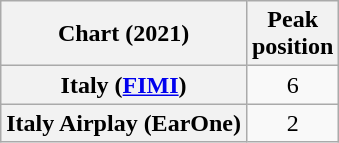<table class="wikitable plainrowheaders sortable" style="text-align:center;">
<tr>
<th>Chart (2021)</th>
<th>Peak<br>position</th>
</tr>
<tr>
<th scope="row">Italy (<a href='#'>FIMI</a>)</th>
<td>6</td>
</tr>
<tr>
<th scope="row">Italy Airplay (EarOne)</th>
<td>2</td>
</tr>
</table>
